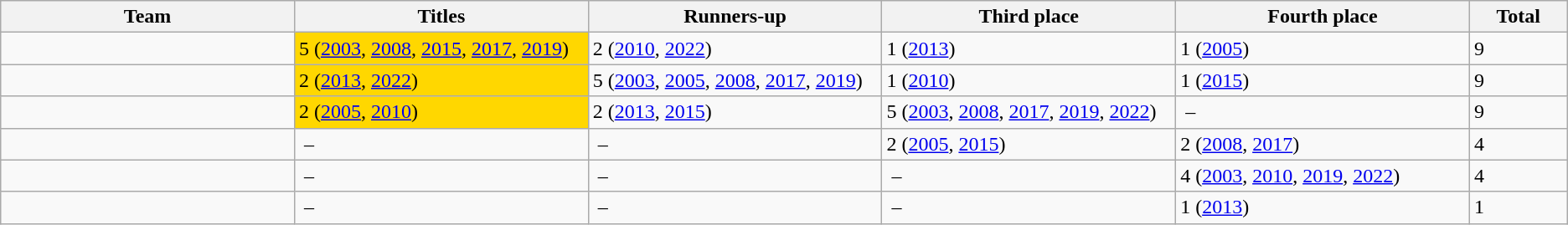<table class="wikitable">
<tr>
<th width=15%>Team</th>
<th width=15%>Titles</th>
<th width=15%>Runners-up</th>
<th width=15%>Third place</th>
<th width=15%>Fourth place</th>
<th width=5%>Total</th>
</tr>
<tr>
<td></td>
<td style=background:gold>5 (<a href='#'>2003</a>, <a href='#'>2008</a>, <a href='#'>2015</a>, <a href='#'>2017</a>, <a href='#'>2019</a>)</td>
<td>2 (<a href='#'>2010</a>, <a href='#'>2022</a>)</td>
<td>1 (<a href='#'>2013</a>)</td>
<td>1 (<a href='#'>2005</a>)</td>
<td>9</td>
</tr>
<tr>
<td></td>
<td style=background:gold>2 (<a href='#'>2013</a>, <a href='#'>2022</a>)</td>
<td>5 (<a href='#'>2003</a>, <a href='#'>2005</a>, <a href='#'>2008</a>, <a href='#'>2017</a>, <a href='#'>2019</a>)</td>
<td>1 (<a href='#'>2010</a>)</td>
<td>1 (<a href='#'>2015</a>)</td>
<td>9</td>
</tr>
<tr>
<td></td>
<td style=background:gold>2 (<a href='#'>2005</a>, <a href='#'>2010</a>)</td>
<td>2 (<a href='#'>2013</a>, <a href='#'>2015</a>)</td>
<td>5 (<a href='#'>2003</a>, <a href='#'>2008</a>, <a href='#'>2017</a>, <a href='#'>2019</a>, <a href='#'>2022</a>)</td>
<td> –</td>
<td>9</td>
</tr>
<tr>
<td></td>
<td> –</td>
<td> –</td>
<td>2 (<a href='#'>2005</a>, <a href='#'>2015</a>)</td>
<td>2 (<a href='#'>2008</a>, <a href='#'>2017</a>)</td>
<td>4</td>
</tr>
<tr>
<td></td>
<td> –</td>
<td> –</td>
<td> –</td>
<td>4 (<a href='#'>2003</a>, <a href='#'>2010</a>, <a href='#'>2019</a>, <a href='#'>2022</a>)</td>
<td>4</td>
</tr>
<tr>
<td></td>
<td> –</td>
<td> –</td>
<td> –</td>
<td>1 (<a href='#'>2013</a>)</td>
<td>1</td>
</tr>
</table>
